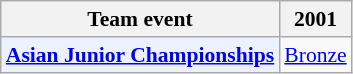<table style='font-size: 90%; text-align:center;' class='wikitable'>
<tr>
<th>Team event</th>
<th>2001</th>
</tr>
<tr>
<td bgcolor="#ECF2FF"; align="left"><strong><a href='#'>Asian Junior Championships</a></strong></td>
<td> <a href='#'>Bronze</a></td>
</tr>
</table>
